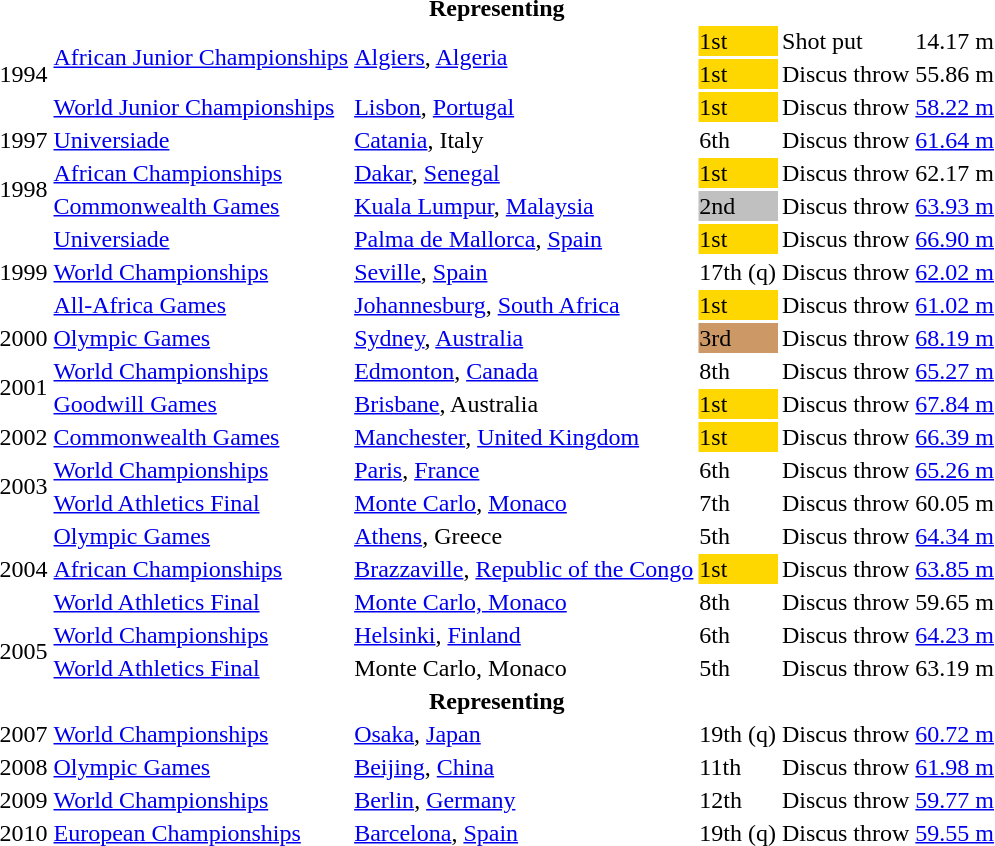<table>
<tr>
<th colspan=6>Representing </th>
</tr>
<tr>
<td rowspan=3>1994</td>
<td rowspan=2><a href='#'>African Junior Championships</a></td>
<td rowspan=2><a href='#'>Algiers</a>, <a href='#'>Algeria</a></td>
<td bgcolor=gold>1st</td>
<td>Shot put</td>
<td>14.17 m</td>
</tr>
<tr>
<td bgcolor=gold>1st</td>
<td>Discus throw</td>
<td>55.86 m</td>
</tr>
<tr>
<td><a href='#'>World Junior Championships</a></td>
<td><a href='#'>Lisbon</a>, <a href='#'>Portugal</a></td>
<td bgcolor=gold>1st</td>
<td>Discus throw</td>
<td><a href='#'>58.22 m</a></td>
</tr>
<tr>
<td>1997</td>
<td><a href='#'>Universiade</a></td>
<td><a href='#'>Catania</a>, Italy</td>
<td>6th</td>
<td>Discus throw</td>
<td><a href='#'>61.64 m</a></td>
</tr>
<tr>
<td rowspan=2>1998</td>
<td><a href='#'>African Championships</a></td>
<td><a href='#'>Dakar</a>, <a href='#'>Senegal</a></td>
<td bgcolor=gold>1st</td>
<td>Discus throw</td>
<td>62.17 m</td>
</tr>
<tr>
<td><a href='#'>Commonwealth Games</a></td>
<td><a href='#'>Kuala Lumpur</a>, <a href='#'>Malaysia</a></td>
<td bgcolor=silver>2nd</td>
<td>Discus throw</td>
<td><a href='#'>63.93 m</a></td>
</tr>
<tr>
<td rowspan=3>1999</td>
<td><a href='#'>Universiade</a></td>
<td><a href='#'>Palma de Mallorca</a>, <a href='#'>Spain</a></td>
<td bgcolor=gold>1st</td>
<td>Discus throw</td>
<td><a href='#'>66.90 m</a></td>
</tr>
<tr>
<td><a href='#'>World Championships</a></td>
<td><a href='#'>Seville</a>, <a href='#'>Spain</a></td>
<td>17th (q)</td>
<td>Discus throw</td>
<td><a href='#'>62.02 m</a></td>
</tr>
<tr>
<td><a href='#'>All-Africa Games</a></td>
<td><a href='#'>Johannesburg</a>, <a href='#'>South Africa</a></td>
<td bgcolor=gold>1st</td>
<td>Discus throw</td>
<td><a href='#'>61.02 m</a></td>
</tr>
<tr>
<td>2000</td>
<td><a href='#'>Olympic Games</a></td>
<td><a href='#'>Sydney</a>, <a href='#'>Australia</a></td>
<td bgcolor="CC9966">3rd</td>
<td>Discus throw</td>
<td><a href='#'>68.19 m</a></td>
</tr>
<tr>
<td rowspan=2>2001</td>
<td><a href='#'>World Championships</a></td>
<td><a href='#'>Edmonton</a>, <a href='#'>Canada</a></td>
<td>8th</td>
<td>Discus throw</td>
<td><a href='#'>65.27 m</a></td>
</tr>
<tr>
<td><a href='#'>Goodwill Games</a></td>
<td><a href='#'>Brisbane</a>, Australia</td>
<td bgcolor=gold>1st</td>
<td>Discus throw</td>
<td><a href='#'>67.84 m</a></td>
</tr>
<tr>
<td>2002</td>
<td><a href='#'>Commonwealth Games</a></td>
<td><a href='#'>Manchester</a>, <a href='#'>United Kingdom</a></td>
<td bgcolor=gold>1st</td>
<td>Discus throw</td>
<td><a href='#'>66.39 m</a></td>
</tr>
<tr>
<td rowspan=2>2003</td>
<td><a href='#'>World Championships</a></td>
<td><a href='#'>Paris</a>, <a href='#'>France</a></td>
<td>6th</td>
<td>Discus throw</td>
<td><a href='#'>65.26 m</a></td>
</tr>
<tr>
<td><a href='#'>World Athletics Final</a></td>
<td><a href='#'>Monte Carlo</a>, <a href='#'>Monaco</a></td>
<td>7th</td>
<td>Discus throw</td>
<td>60.05 m</td>
</tr>
<tr>
<td rowspan=3>2004</td>
<td><a href='#'>Olympic Games</a></td>
<td><a href='#'>Athens</a>, Greece</td>
<td>5th</td>
<td>Discus throw</td>
<td><a href='#'>64.34 m</a></td>
</tr>
<tr>
<td><a href='#'>African Championships</a></td>
<td><a href='#'>Brazzaville</a>, <a href='#'>Republic of the Congo</a></td>
<td bgcolor=gold>1st</td>
<td>Discus throw</td>
<td><a href='#'>63.85 m</a></td>
</tr>
<tr>
<td><a href='#'>World Athletics Final</a></td>
<td><a href='#'>Monte Carlo, Monaco</a></td>
<td>8th</td>
<td>Discus throw</td>
<td>59.65 m</td>
</tr>
<tr>
<td rowspan=2>2005</td>
<td><a href='#'>World Championships</a></td>
<td><a href='#'>Helsinki</a>, <a href='#'>Finland</a></td>
<td>6th</td>
<td>Discus throw</td>
<td><a href='#'>64.23 m</a></td>
</tr>
<tr>
<td><a href='#'>World Athletics Final</a></td>
<td>Monte Carlo, Monaco</td>
<td>5th</td>
<td>Discus throw</td>
<td>63.19 m</td>
</tr>
<tr>
<th colspan=6>Representing </th>
</tr>
<tr>
<td>2007</td>
<td><a href='#'>World Championships</a></td>
<td><a href='#'>Osaka</a>, <a href='#'>Japan</a></td>
<td>19th (q)</td>
<td>Discus throw</td>
<td><a href='#'>60.72 m</a></td>
</tr>
<tr>
<td>2008</td>
<td><a href='#'>Olympic Games</a></td>
<td><a href='#'>Beijing</a>, <a href='#'>China</a></td>
<td>11th</td>
<td>Discus throw</td>
<td><a href='#'>61.98 m</a></td>
</tr>
<tr>
<td>2009</td>
<td><a href='#'>World Championships</a></td>
<td><a href='#'>Berlin</a>, <a href='#'>Germany</a></td>
<td>12th</td>
<td>Discus throw</td>
<td><a href='#'>59.77 m</a></td>
</tr>
<tr>
<td>2010</td>
<td><a href='#'>European Championships</a></td>
<td><a href='#'>Barcelona</a>, <a href='#'>Spain</a></td>
<td>19th (q)</td>
<td>Discus throw</td>
<td><a href='#'>59.55 m</a></td>
</tr>
</table>
